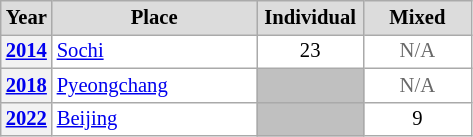<table class="wikitable plainrowheaders" style="background:#fff; font-size:86%; line-height:16px; border:gray solid 1px; border-collapse:collapse;">
<tr style="background:#ccc; text-align:center;">
<th scope="col" style="background:#dcdcdc; width:25px;">Year</th>
<th scope="col" style="background:#dcdcdc; width:130px;">Place</th>
<th scope="col" style="background:#dcdcdc; width:65px;">Individual</th>
<th scope="col" style="background:#dcdcdc; width:65px;">Mixed</th>
</tr>
<tr>
<th scope=row align=center><a href='#'>2014</a></th>
<td align=left> <a href='#'>Sochi</a></td>
<td align=center>23</td>
<td align=center style=color:#696969>N/A</td>
</tr>
<tr>
<th scope=row align=center><a href='#'>2018</a></th>
<td align=left> <a href='#'>Pyeongchang</a></td>
<td align=center bgcolor=silver></td>
<td align=center style=color:#696969>N/A</td>
</tr>
<tr>
<th scope=row align=center><a href='#'>2022</a></th>
<td align=left> <a href='#'>Beijing</a></td>
<td align=center bgcolor=silver></td>
<td align=center>9</td>
</tr>
</table>
